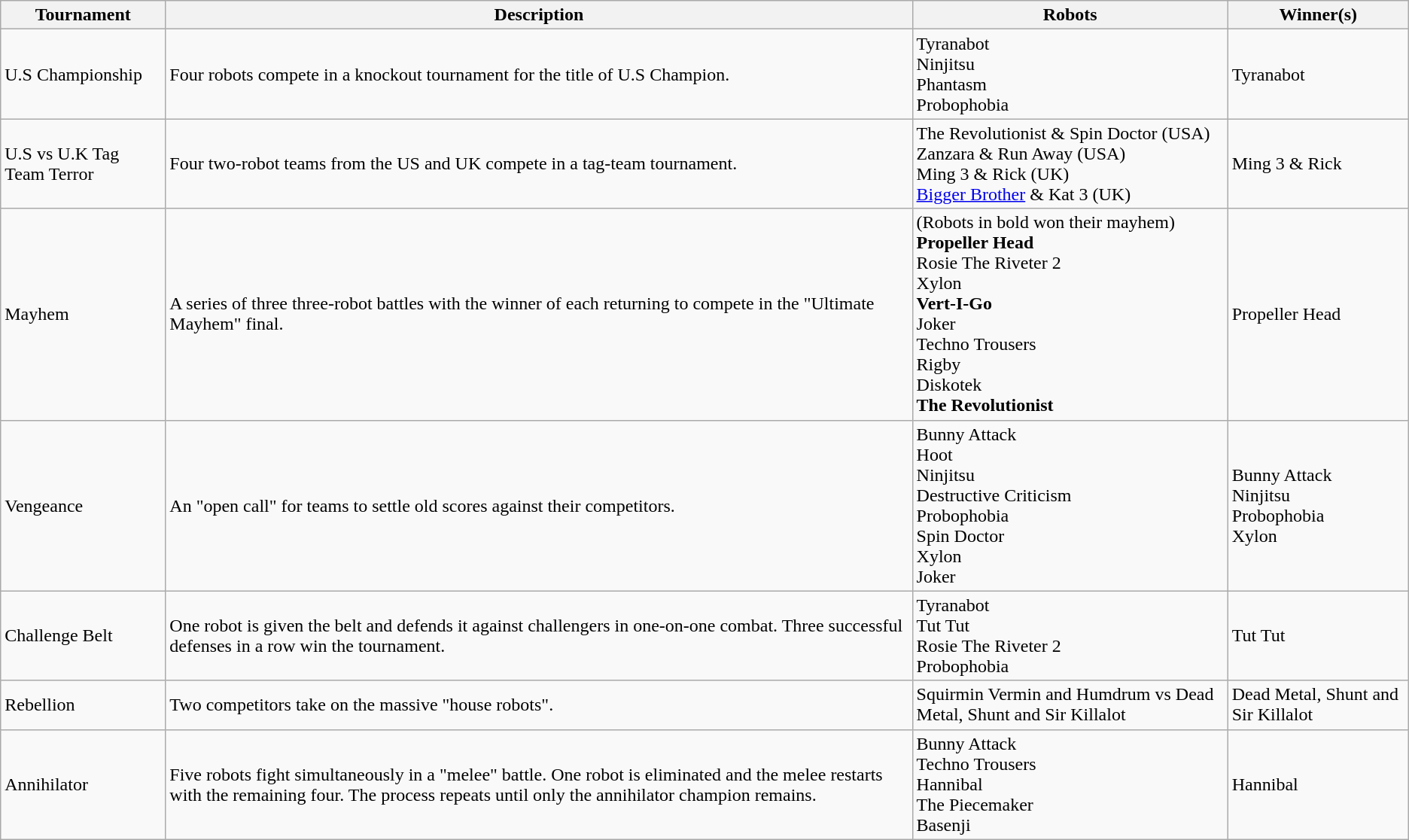<table class="wikitable">
<tr>
<th>Tournament</th>
<th>Description</th>
<th>Robots</th>
<th>Winner(s)</th>
</tr>
<tr>
<td>U.S Championship</td>
<td>Four robots compete in a knockout tournament for the title of U.S Champion.</td>
<td>Tyranabot<br>Ninjitsu<br>Phantasm<br>Probophobia</td>
<td>Tyranabot</td>
</tr>
<tr>
<td>U.S vs U.K Tag Team Terror</td>
<td>Four two-robot teams from the US and UK compete in a tag-team tournament.</td>
<td>The Revolutionist & Spin Doctor (USA)<br>Zanzara & Run Away (USA)<br>Ming 3 & Rick (UK)<br><a href='#'>Bigger Brother</a> & Kat 3 (UK)</td>
<td>Ming 3 & Rick</td>
</tr>
<tr>
<td>Mayhem</td>
<td>A series of three three-robot battles with the winner of each returning to compete in the "Ultimate Mayhem" final.</td>
<td>(Robots in bold won their mayhem)<br><strong>Propeller Head</strong><br>Rosie The Riveter 2<br>Xylon<br><strong>Vert-I-Go</strong><br>Joker<br>Techno Trousers<br>Rigby<br>Diskotek<br><strong>The Revolutionist</strong></td>
<td>Propeller Head</td>
</tr>
<tr>
<td>Vengeance</td>
<td>An "open call" for teams to settle old scores against their competitors.</td>
<td>Bunny Attack<br>Hoot<br>Ninjitsu<br>Destructive Criticism<br>Probophobia<br>Spin Doctor<br>Xylon<br>Joker</td>
<td>Bunny Attack<br>Ninjitsu<br>Probophobia<br>Xylon</td>
</tr>
<tr>
<td>Challenge Belt</td>
<td>One robot is given the belt and defends it against challengers in one-on-one combat. Three successful defenses in a row win the tournament.</td>
<td>Tyranabot<br>Tut Tut<br>Rosie The Riveter 2<br>Probophobia</td>
<td>Tut Tut</td>
</tr>
<tr>
<td>Rebellion</td>
<td>Two competitors take on the massive "house robots".</td>
<td>Squirmin Vermin and Humdrum vs Dead Metal, Shunt and Sir Killalot</td>
<td>Dead Metal, Shunt and Sir Killalot</td>
</tr>
<tr>
<td>Annihilator</td>
<td>Five robots fight simultaneously in a "melee" battle. One robot is eliminated and the melee restarts with the remaining four. The process repeats until only the annihilator champion remains.</td>
<td>Bunny Attack<br>Techno Trousers<br>Hannibal<br>The Piecemaker<br>Basenji</td>
<td>Hannibal</td>
</tr>
</table>
